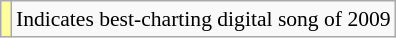<table class="wikitable" style="font-size:90%;">
<tr>
<td style="background-color:#FFFF99"></td>
<td>Indicates best-charting digital song of 2009</td>
</tr>
</table>
